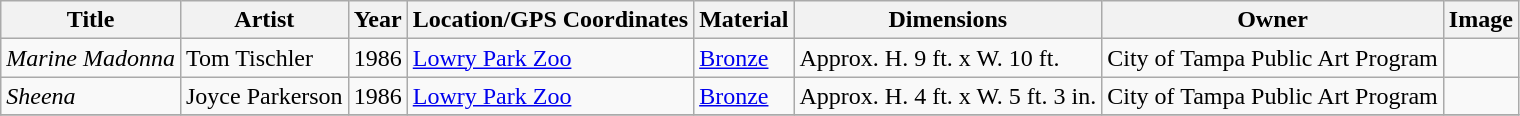<table class="wikitable sortable">
<tr>
<th>Title</th>
<th>Artist</th>
<th>Year</th>
<th>Location/GPS Coordinates</th>
<th>Material</th>
<th>Dimensions</th>
<th>Owner</th>
<th>Image</th>
</tr>
<tr>
<td><em>Marine Madonna</em></td>
<td>Tom Tischler</td>
<td>1986</td>
<td><a href='#'>Lowry Park Zoo</a></td>
<td><a href='#'>Bronze</a></td>
<td>Approx. H. 9 ft. x W. 10 ft.</td>
<td>City of Tampa Public Art Program</td>
<td></td>
</tr>
<tr>
<td><em>Sheena</em></td>
<td>Joyce Parkerson</td>
<td>1986</td>
<td><a href='#'>Lowry Park Zoo</a></td>
<td><a href='#'>Bronze</a></td>
<td>Approx. H. 4 ft. x W. 5 ft. 3 in.</td>
<td>City of Tampa Public Art Program</td>
<td></td>
</tr>
<tr>
</tr>
</table>
